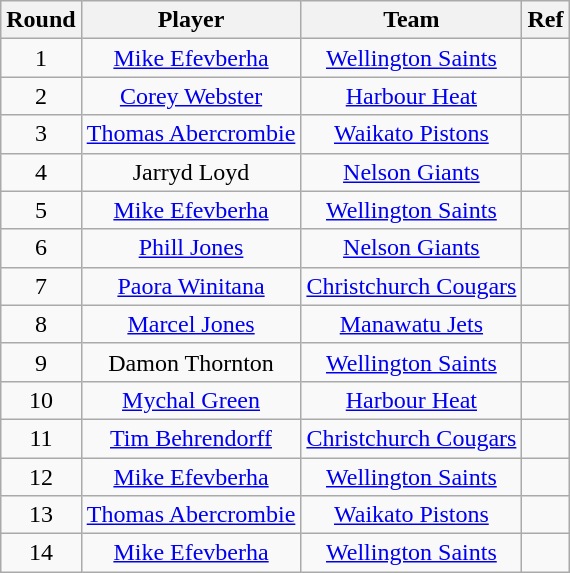<table class="wikitable" style="text-align:center">
<tr>
<th>Round</th>
<th>Player</th>
<th>Team</th>
<th>Ref</th>
</tr>
<tr>
<td>1</td>
<td><a href='#'>Mike Efevberha</a></td>
<td><a href='#'>Wellington Saints</a></td>
<td></td>
</tr>
<tr>
<td>2</td>
<td><a href='#'>Corey Webster</a></td>
<td><a href='#'>Harbour Heat</a></td>
<td></td>
</tr>
<tr>
<td>3</td>
<td><a href='#'>Thomas Abercrombie</a></td>
<td><a href='#'>Waikato Pistons</a></td>
<td></td>
</tr>
<tr>
<td>4</td>
<td>Jarryd Loyd</td>
<td><a href='#'>Nelson Giants</a></td>
<td></td>
</tr>
<tr>
<td>5</td>
<td><a href='#'>Mike Efevberha</a></td>
<td><a href='#'>Wellington Saints</a></td>
<td></td>
</tr>
<tr>
<td>6</td>
<td><a href='#'>Phill Jones</a></td>
<td><a href='#'>Nelson Giants</a></td>
<td></td>
</tr>
<tr>
<td>7</td>
<td><a href='#'>Paora Winitana</a></td>
<td><a href='#'>Christchurch Cougars</a></td>
<td></td>
</tr>
<tr>
<td>8</td>
<td><a href='#'>Marcel Jones</a></td>
<td><a href='#'>Manawatu Jets</a></td>
<td></td>
</tr>
<tr>
<td>9</td>
<td>Damon Thornton</td>
<td><a href='#'>Wellington Saints</a></td>
<td></td>
</tr>
<tr>
<td>10</td>
<td><a href='#'>Mychal Green</a></td>
<td><a href='#'>Harbour Heat</a></td>
<td></td>
</tr>
<tr>
<td>11</td>
<td><a href='#'>Tim Behrendorff</a></td>
<td><a href='#'>Christchurch Cougars</a></td>
<td></td>
</tr>
<tr>
<td>12</td>
<td><a href='#'>Mike Efevberha</a></td>
<td><a href='#'>Wellington Saints</a></td>
<td></td>
</tr>
<tr>
<td>13</td>
<td><a href='#'>Thomas Abercrombie</a></td>
<td><a href='#'>Waikato Pistons</a></td>
<td></td>
</tr>
<tr>
<td>14</td>
<td><a href='#'>Mike Efevberha</a></td>
<td><a href='#'>Wellington Saints</a></td>
<td></td>
</tr>
</table>
